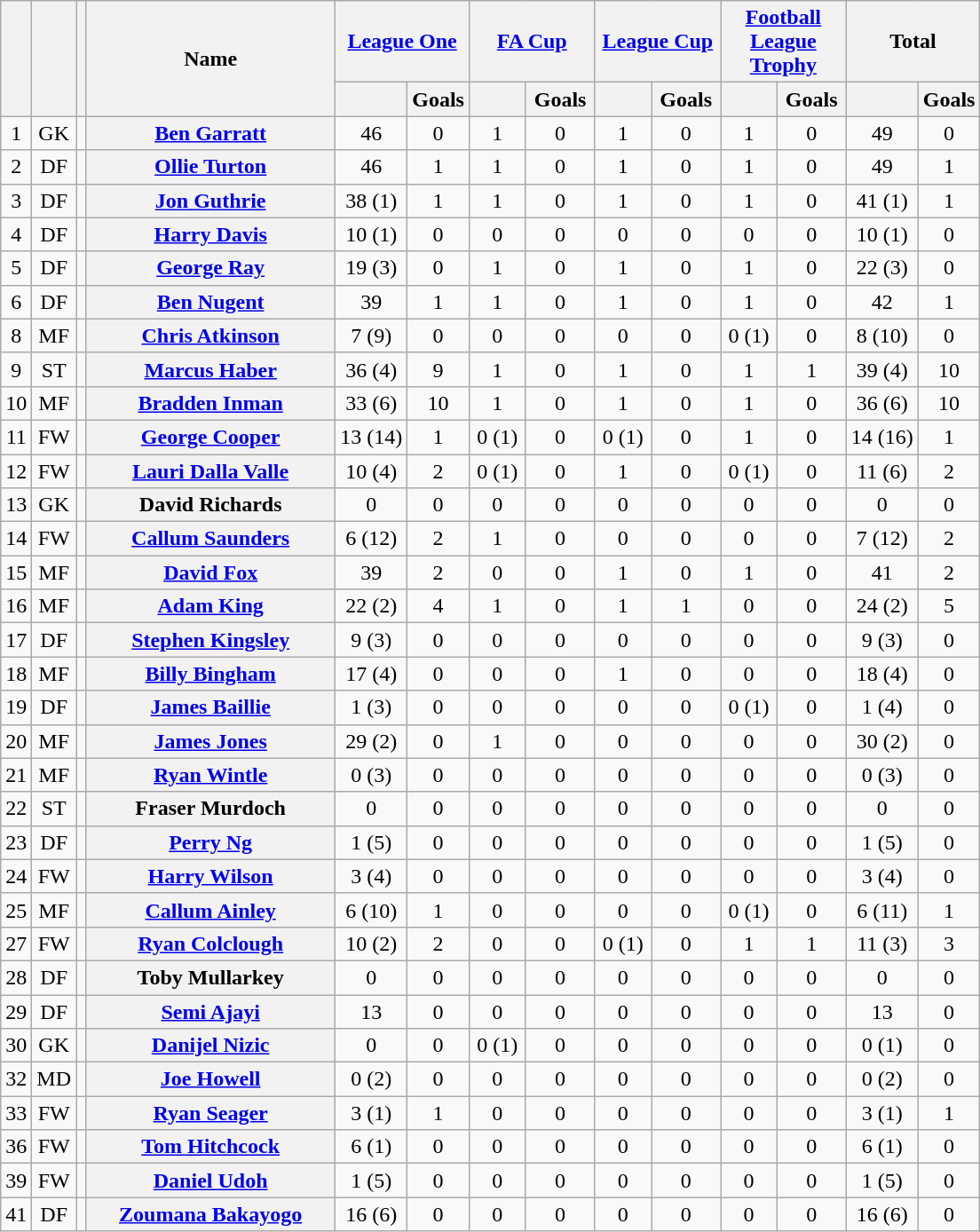<table class="wikitable plainrowheaders" style="text-align:center">
<tr>
<th rowspan="2"></th>
<th rowspan="2"></th>
<th rowspan="2"></th>
<th rowspan="2" style="width:180px;">Name</th>
<th colspan="2" style="width:87px;"><a href='#'>League One</a></th>
<th colspan="2" style="width:87px;"><a href='#'>FA Cup</a></th>
<th colspan="2" style="width:87px;"><a href='#'>League Cup</a></th>
<th colspan="2" style="width:87px;"><a href='#'>Football League Trophy</a></th>
<th colspan="2" style="width:87px;">Total</th>
</tr>
<tr>
<th></th>
<th>Goals</th>
<th></th>
<th>Goals</th>
<th></th>
<th>Goals</th>
<th></th>
<th>Goals</th>
<th></th>
<th>Goals</th>
</tr>
<tr>
<td>1</td>
<td>GK</td>
<td></td>
<th scope="row"><a href='#'>Ben Garratt</a></th>
<td>46</td>
<td>0</td>
<td>1</td>
<td>0</td>
<td>1</td>
<td>0</td>
<td>1</td>
<td>0</td>
<td>49</td>
<td>0</td>
</tr>
<tr>
<td>2</td>
<td>DF</td>
<td></td>
<th scope="row"><a href='#'>Ollie Turton</a></th>
<td>46</td>
<td>1</td>
<td>1</td>
<td>0</td>
<td>1</td>
<td>0</td>
<td>1</td>
<td>0</td>
<td>49</td>
<td>1</td>
</tr>
<tr>
<td>3</td>
<td>DF</td>
<td></td>
<th scope="row"><a href='#'>Jon Guthrie</a></th>
<td>38 (1)</td>
<td>1</td>
<td>1</td>
<td>0</td>
<td>1</td>
<td>0</td>
<td>1</td>
<td>0</td>
<td>41 (1)</td>
<td>1</td>
</tr>
<tr>
<td>4</td>
<td>DF</td>
<td></td>
<th scope="row"><a href='#'>Harry Davis</a></th>
<td>10 (1)</td>
<td>0</td>
<td>0</td>
<td>0</td>
<td>0</td>
<td>0</td>
<td>0</td>
<td>0</td>
<td>10 (1)</td>
<td>0</td>
</tr>
<tr>
<td>5</td>
<td>DF</td>
<td></td>
<th scope="row"><a href='#'>George Ray</a></th>
<td>19 (3)</td>
<td>0</td>
<td>1</td>
<td>0</td>
<td>1</td>
<td>0</td>
<td>1</td>
<td>0</td>
<td>22 (3)</td>
<td>0</td>
</tr>
<tr>
<td>6</td>
<td>DF</td>
<td></td>
<th scope="row"><a href='#'>Ben Nugent</a></th>
<td>39</td>
<td>1</td>
<td>1</td>
<td>0</td>
<td>1</td>
<td>0</td>
<td>1</td>
<td>0</td>
<td>42</td>
<td>1</td>
</tr>
<tr>
<td>8</td>
<td>MF</td>
<td></td>
<th scope="row"><a href='#'>Chris Atkinson</a></th>
<td>7 (9)</td>
<td>0</td>
<td>0</td>
<td>0</td>
<td>0</td>
<td>0</td>
<td>0 (1)</td>
<td>0</td>
<td>8 (10)</td>
<td>0</td>
</tr>
<tr>
<td>9</td>
<td>ST</td>
<td></td>
<th scope="row"><a href='#'>Marcus Haber</a></th>
<td>36 (4)</td>
<td>9</td>
<td>1</td>
<td>0</td>
<td>1</td>
<td>0</td>
<td>1</td>
<td>1</td>
<td>39 (4)</td>
<td>10</td>
</tr>
<tr>
<td>10</td>
<td>MF</td>
<td></td>
<th scope="row"><a href='#'>Bradden Inman</a></th>
<td>33 (6)</td>
<td>10</td>
<td>1</td>
<td>0</td>
<td>1</td>
<td>0</td>
<td>1</td>
<td>0</td>
<td>36 (6)</td>
<td>10</td>
</tr>
<tr>
<td>11</td>
<td>FW</td>
<td></td>
<th scope="row"><a href='#'>George Cooper</a></th>
<td>13 (14)</td>
<td>1</td>
<td>0 (1)</td>
<td>0</td>
<td>0 (1)</td>
<td>0</td>
<td>1</td>
<td>0</td>
<td>14 (16)</td>
<td>1</td>
</tr>
<tr>
<td>12</td>
<td>FW</td>
<td></td>
<th scope="row"><a href='#'>Lauri Dalla Valle</a></th>
<td>10 (4)</td>
<td>2</td>
<td>0 (1)</td>
<td>0</td>
<td>1</td>
<td>0</td>
<td>0 (1)</td>
<td>0</td>
<td>11 (6)</td>
<td>2</td>
</tr>
<tr>
<td>13</td>
<td>GK</td>
<td></td>
<th scope="row">David Richards</th>
<td>0</td>
<td>0</td>
<td>0</td>
<td>0</td>
<td>0</td>
<td>0</td>
<td>0</td>
<td>0</td>
<td>0</td>
<td>0</td>
</tr>
<tr>
<td>14</td>
<td>FW</td>
<td></td>
<th scope="row"><a href='#'>Callum Saunders</a></th>
<td>6 (12)</td>
<td>2</td>
<td>1</td>
<td>0</td>
<td>0</td>
<td>0</td>
<td>0</td>
<td>0</td>
<td>7 (12)</td>
<td>2</td>
</tr>
<tr>
<td>15</td>
<td>MF</td>
<td></td>
<th scope="row"><a href='#'>David Fox</a></th>
<td>39</td>
<td>2</td>
<td>0</td>
<td>0</td>
<td>1</td>
<td>0</td>
<td>1</td>
<td>0</td>
<td>41</td>
<td>2</td>
</tr>
<tr>
<td>16</td>
<td>MF</td>
<td></td>
<th scope="row"><a href='#'>Adam King</a></th>
<td>22 (2)</td>
<td>4</td>
<td>1</td>
<td>0</td>
<td>1</td>
<td>1</td>
<td>0</td>
<td>0</td>
<td>24 (2)</td>
<td>5</td>
</tr>
<tr>
<td>17</td>
<td>DF</td>
<td></td>
<th scope="row"><a href='#'>Stephen Kingsley</a></th>
<td>9 (3)</td>
<td>0</td>
<td>0</td>
<td>0</td>
<td>0</td>
<td>0</td>
<td>0</td>
<td>0</td>
<td>9 (3)</td>
<td>0</td>
</tr>
<tr>
<td>18</td>
<td>MF</td>
<td></td>
<th scope="row"><a href='#'>Billy Bingham</a></th>
<td>17 (4)</td>
<td>0</td>
<td>0</td>
<td>0</td>
<td>1</td>
<td>0</td>
<td>0</td>
<td>0</td>
<td>18 (4)</td>
<td>0</td>
</tr>
<tr>
<td>19</td>
<td>DF</td>
<td></td>
<th scope="row"><a href='#'>James Baillie</a></th>
<td>1 (3)</td>
<td>0</td>
<td>0</td>
<td>0</td>
<td>0</td>
<td>0</td>
<td>0 (1)</td>
<td>0</td>
<td>1 (4)</td>
<td>0</td>
</tr>
<tr>
<td>20</td>
<td>MF</td>
<td></td>
<th scope="row"><a href='#'>James Jones</a></th>
<td>29 (2)</td>
<td>0</td>
<td>1</td>
<td>0</td>
<td>0</td>
<td>0</td>
<td>0</td>
<td>0</td>
<td>30 (2)</td>
<td>0</td>
</tr>
<tr>
<td>21</td>
<td>MF</td>
<td></td>
<th scope="row"><a href='#'>Ryan Wintle</a></th>
<td>0 (3)</td>
<td>0</td>
<td>0</td>
<td>0</td>
<td>0</td>
<td>0</td>
<td>0</td>
<td>0</td>
<td>0 (3)</td>
<td>0</td>
</tr>
<tr>
<td>22</td>
<td>ST</td>
<td></td>
<th scope="row">Fraser Murdoch</th>
<td>0</td>
<td>0</td>
<td>0</td>
<td>0</td>
<td>0</td>
<td>0</td>
<td>0</td>
<td>0</td>
<td>0</td>
<td>0</td>
</tr>
<tr>
<td>23</td>
<td>DF</td>
<td></td>
<th scope="row"><a href='#'>Perry Ng</a></th>
<td>1 (5)</td>
<td>0</td>
<td>0</td>
<td>0</td>
<td>0</td>
<td>0</td>
<td>0</td>
<td>0</td>
<td>1 (5)</td>
<td>0</td>
</tr>
<tr>
<td>24</td>
<td>FW</td>
<td></td>
<th scope="row"><a href='#'>Harry Wilson</a></th>
<td>3 (4)</td>
<td>0</td>
<td>0</td>
<td>0</td>
<td>0</td>
<td>0</td>
<td>0</td>
<td>0</td>
<td>3 (4)</td>
<td>0</td>
</tr>
<tr>
<td>25</td>
<td>MF</td>
<td></td>
<th scope="row"><a href='#'>Callum Ainley</a></th>
<td>6 (10)</td>
<td>1</td>
<td>0</td>
<td>0</td>
<td>0</td>
<td>0</td>
<td>0 (1)</td>
<td>0</td>
<td>6 (11)</td>
<td>1</td>
</tr>
<tr>
<td>27</td>
<td>FW</td>
<td></td>
<th scope="row"><a href='#'>Ryan Colclough</a></th>
<td>10 (2)</td>
<td>2</td>
<td>0</td>
<td>0</td>
<td>0 (1)</td>
<td>0</td>
<td>1</td>
<td>1</td>
<td>11 (3)</td>
<td>3</td>
</tr>
<tr>
<td>28</td>
<td>DF</td>
<td></td>
<th scope="row">Toby Mullarkey</th>
<td>0</td>
<td>0</td>
<td>0</td>
<td>0</td>
<td>0</td>
<td>0</td>
<td>0</td>
<td>0</td>
<td>0</td>
<td>0</td>
</tr>
<tr>
<td>29</td>
<td>DF</td>
<td></td>
<th scope="row"><a href='#'>Semi Ajayi</a></th>
<td>13</td>
<td>0</td>
<td>0</td>
<td>0</td>
<td>0</td>
<td>0</td>
<td>0</td>
<td>0</td>
<td>13</td>
<td>0</td>
</tr>
<tr>
<td>30</td>
<td>GK</td>
<td></td>
<th scope="row"><a href='#'>Danijel Nizic</a></th>
<td>0</td>
<td>0</td>
<td>0 (1)</td>
<td>0</td>
<td>0</td>
<td>0</td>
<td>0</td>
<td>0</td>
<td>0 (1)</td>
<td>0</td>
</tr>
<tr>
<td>32</td>
<td>MD</td>
<td></td>
<th scope="row"><a href='#'>Joe Howell</a></th>
<td>0 (2)</td>
<td>0</td>
<td>0</td>
<td>0</td>
<td>0</td>
<td>0</td>
<td>0</td>
<td>0</td>
<td>0 (2)</td>
<td>0</td>
</tr>
<tr>
<td>33</td>
<td>FW</td>
<td></td>
<th scope="row"><a href='#'>Ryan Seager</a></th>
<td>3 (1)</td>
<td>1</td>
<td>0</td>
<td>0</td>
<td>0</td>
<td>0</td>
<td>0</td>
<td>0</td>
<td>3 (1)</td>
<td>1</td>
</tr>
<tr>
<td>36</td>
<td>FW</td>
<td></td>
<th scope="row"><a href='#'>Tom Hitchcock</a></th>
<td>6 (1)</td>
<td>0</td>
<td>0</td>
<td>0</td>
<td>0</td>
<td>0</td>
<td>0</td>
<td>0</td>
<td>6 (1)</td>
<td>0</td>
</tr>
<tr>
<td>39</td>
<td>FW</td>
<td></td>
<th scope="row"><a href='#'>Daniel Udoh</a></th>
<td>1 (5)</td>
<td>0</td>
<td>0</td>
<td>0</td>
<td>0</td>
<td>0</td>
<td>0</td>
<td>0</td>
<td>1 (5)</td>
<td>0</td>
</tr>
<tr>
<td>41</td>
<td>DF</td>
<td></td>
<th scope="row"><a href='#'>Zoumana Bakayogo</a></th>
<td>16 (6)</td>
<td>0</td>
<td>0</td>
<td>0</td>
<td>0</td>
<td>0</td>
<td>0</td>
<td>0</td>
<td>16 (6)</td>
<td>0</td>
</tr>
</table>
